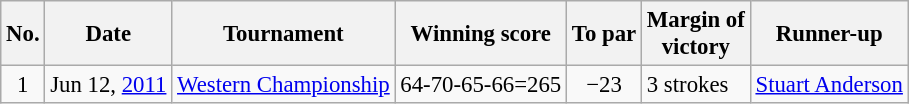<table class="wikitable" style="font-size:95%;">
<tr>
<th>No.</th>
<th>Date</th>
<th>Tournament</th>
<th>Winning score</th>
<th>To par</th>
<th>Margin of<br>victory</th>
<th>Runner-up</th>
</tr>
<tr>
<td align=center>1</td>
<td align=right>Jun 12, <a href='#'>2011</a></td>
<td><a href='#'>Western Championship</a></td>
<td>64-70-65-66=265</td>
<td align=center>−23</td>
<td>3 strokes</td>
<td> <a href='#'>Stuart Anderson</a></td>
</tr>
</table>
